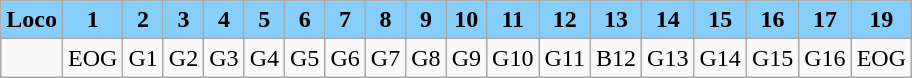<table class="wikitable plainrowheaders unsortable" style="text-align:center">
<tr>
<th scope="col" rowspan="1" style="background:lightskyblue;">Loco</th>
<th scope="col" rowspan="1" style="background:lightskyblue;">1</th>
<th scope="col" rowspan="1" style="background:lightskyblue;">2</th>
<th scope="col" rowspan="1" style="background:lightskyblue;">3</th>
<th scope="col" rowspan="1" style="background:lightskyblue;">4</th>
<th scope="col" rowspan="1" style="background:lightskyblue;">5</th>
<th scope="col" rowspan="1" style="background:lightskyblue;">6</th>
<th scope="col" rowspan="1" style="background:lightskyblue;">7</th>
<th scope="col" rowspan="1" style="background:lightskyblue;">8</th>
<th scope="col" rowspan="1" style="background:lightskyblue;">9</th>
<th scope="col" rowspan="1" style="background:lightskyblue;">10</th>
<th scope="col" rowspan="1" style="background:lightskyblue;">11</th>
<th scope="col" rowspan="1" style="background:lightskyblue;">12</th>
<th scope="col" rowspan="1" style="background:lightskyblue;">13</th>
<th scope="col" rowspan="1" style="background:lightskyblue;">14</th>
<th scope="col" rowspan="1" style="background:lightskyblue;">15</th>
<th scope="col" rowspan="1" style="background:lightskyblue;">16</th>
<th scope="col" rowspan="1" style="background:lightskyblue;">17</th>
<th scope="col" rowspan="1" style="background:lightskyblue;">19</th>
</tr>
<tr>
<td></td>
<td>EOG</td>
<td>G1</td>
<td>G2</td>
<td>G3</td>
<td>G4</td>
<td>G5</td>
<td>G6</td>
<td>G7</td>
<td>G8</td>
<td>G9</td>
<td>G10</td>
<td>G11</td>
<td>B12</td>
<td>G13</td>
<td>G14</td>
<td>G15</td>
<td>G16</td>
<td>EOG</td>
</tr>
</table>
